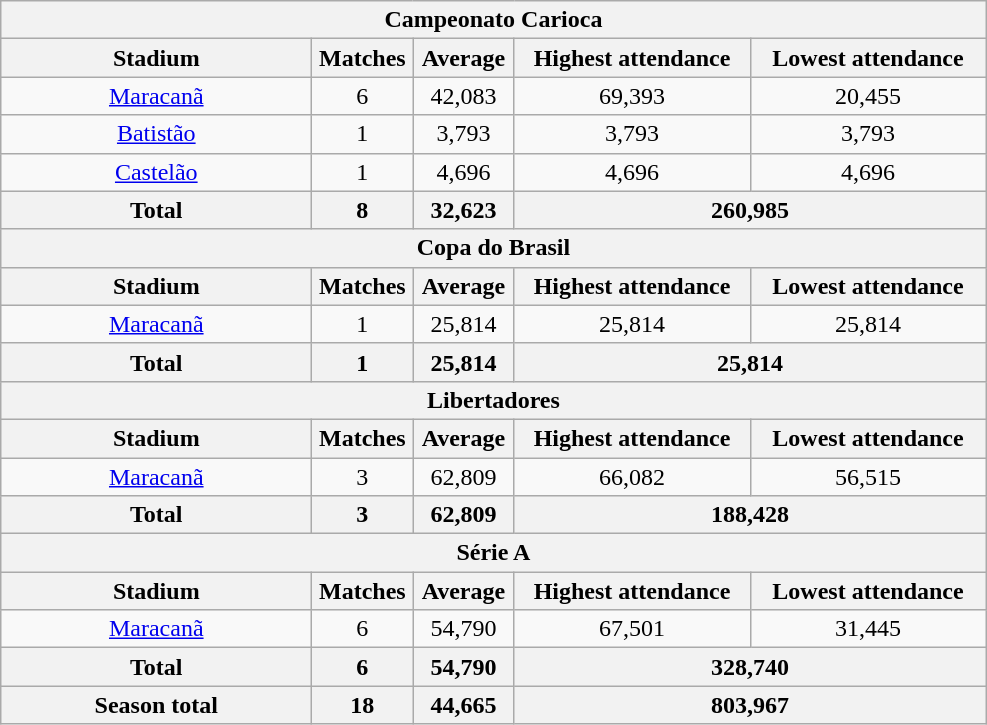<table class="wikitable plainrowheaders sortable" style="text-align:center">
<tr>
<th align=center colspan="5">Campeonato Carioca</th>
</tr>
<tr>
<th scope="col" ! style="width:200px;">Stadium</th>
<th scope="col" ! style="width:60px;">Matches</th>
<th scope="col" ! style="width:60px;">Average</th>
<th scope="col" ! style="width:150px;">Highest attendance</th>
<th scope="col" ! style="width:150px;">Lowest attendance</th>
</tr>
<tr>
<td><a href='#'>Maracanã</a></td>
<td>6</td>
<td>42,083</td>
<td>69,393</td>
<td>20,455</td>
</tr>
<tr>
<td><a href='#'>Batistão</a></td>
<td>1</td>
<td>3,793</td>
<td>3,793</td>
<td>3,793</td>
</tr>
<tr>
<td><a href='#'>Castelão</a></td>
<td>1</td>
<td>4,696</td>
<td>4,696</td>
<td>4,696</td>
</tr>
<tr>
<th>Total</th>
<th>8</th>
<th>32,623</th>
<th colspan="3">260,985</th>
</tr>
<tr>
<th align=center colspan="5">Copa do Brasil</th>
</tr>
<tr>
<th scope="col" ! style="width:200px;">Stadium</th>
<th scope="col" ! style="width:60px;">Matches</th>
<th scope="col" ! style="width:60px;">Average</th>
<th scope="col" ! style="width:150px;">Highest attendance</th>
<th scope="col" ! style="width:150px;">Lowest attendance</th>
</tr>
<tr>
<td><a href='#'>Maracanã</a></td>
<td>1</td>
<td>25,814</td>
<td>25,814</td>
<td>25,814</td>
</tr>
<tr>
<th>Total</th>
<th>1</th>
<th>25,814</th>
<th colspan="3">25,814</th>
</tr>
<tr>
<th align=center colspan="5">Libertadores</th>
</tr>
<tr>
<th scope="col" ! style="width:200px;">Stadium</th>
<th scope="col" ! style="width:60px;">Matches</th>
<th scope="col" ! style="width:60px;">Average</th>
<th scope="col" ! style="width:150px;">Highest attendance</th>
<th scope="col" ! style="width:150px;">Lowest attendance</th>
</tr>
<tr>
<td><a href='#'>Maracanã</a></td>
<td>3</td>
<td>62,809</td>
<td>66,082</td>
<td>56,515</td>
</tr>
<tr>
<th>Total</th>
<th>3</th>
<th>62,809</th>
<th colspan="3">188,428</th>
</tr>
<tr>
<th align=center colspan="5">Série A</th>
</tr>
<tr>
<th scope="col" ! style="width:200px;">Stadium</th>
<th scope="col" ! style="width:60px;">Matches</th>
<th scope="col" ! style="width:60px;">Average</th>
<th scope="col" ! style="width:150px;">Highest attendance</th>
<th scope="col" ! style="width:150px;">Lowest attendance</th>
</tr>
<tr>
<td><a href='#'>Maracanã</a></td>
<td>6</td>
<td>54,790</td>
<td>67,501</td>
<td>31,445</td>
</tr>
<tr>
<th>Total</th>
<th>6</th>
<th>54,790</th>
<th colspan="3">328,740</th>
</tr>
<tr>
<th>Season total</th>
<th>18</th>
<th>44,665</th>
<th colspan="3">803,967</th>
</tr>
</table>
